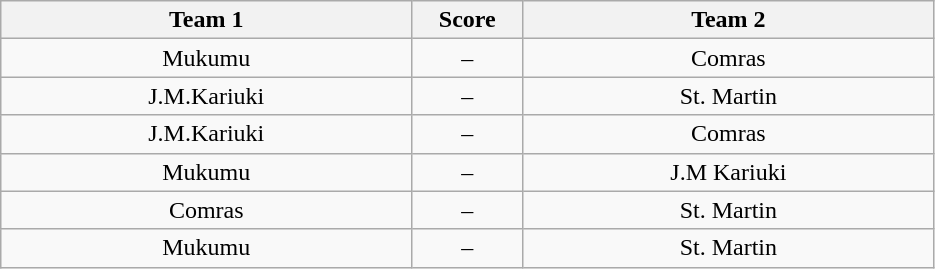<table class="wikitable" style="text-align: center;">
<tr>
<th style="width:200pt;">Team 1</th>
<th style="width:50pt;">Score</th>
<th style="width:200pt;">Team 2</th>
</tr>
<tr>
<td>Mukumu</td>
<td>–</td>
<td>Comras</td>
</tr>
<tr>
<td>J.M.Kariuki</td>
<td>–</td>
<td>St. Martin</td>
</tr>
<tr>
<td>J.M.Kariuki</td>
<td>–</td>
<td>Comras</td>
</tr>
<tr>
<td>Mukumu</td>
<td>–</td>
<td>J.M Kariuki</td>
</tr>
<tr>
<td>Comras</td>
<td>–</td>
<td>St. Martin</td>
</tr>
<tr>
<td>Mukumu</td>
<td>–</td>
<td>St. Martin</td>
</tr>
</table>
